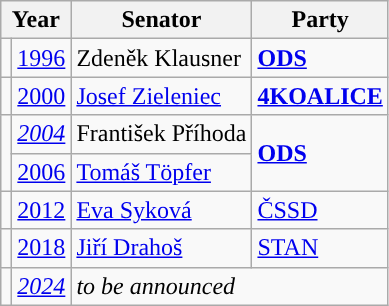<table class="wikitable">
<tr>
<th colspan="2">Year</th>
<th>Senator</th>
<th>Party</th>
</tr>
<tr>
<td style="background-color:"></td>
<td><a href='#'>1996</a></td>
<td>Zdeněk Klausner</td>
<td><a href='#'><strong>ODS</strong></a></td>
</tr>
<tr>
<td style="background-color:"></td>
<td><a href='#'>2000</a></td>
<td><a href='#'>Josef Zieleniec</a></td>
<td><a href='#'><strong>4KOALICE</strong></a></td>
</tr>
<tr>
<td rowspan="2" style="background-color:"></td>
<td><em><a href='#'>2004</a></em></td>
<td>František Příhoda</td>
<td rowspan="2"><a href='#'><strong>ODS</strong></a></td>
</tr>
<tr>
<td><a href='#'>2006</a></td>
<td><a href='#'>Tomáš Töpfer</a></td>
</tr>
<tr>
<td style="background-color:"></td>
<td><a href='#'>2012</a></td>
<td><a href='#'>Eva Syková</a></td>
<td><a href='#'>ČSSD</a></td>
</tr>
<tr>
<td style="background-color:"></td>
<td><a href='#'>2018</a></td>
<td><a href='#'>Jiří Drahoš</a></td>
<td><a href='#'>STAN</a></td>
</tr>
<tr>
<td></td>
<td><em><a href='#'>2024</a></em></td>
<td colspan="2"><em>to be announced</em></td>
</tr>
</table>
